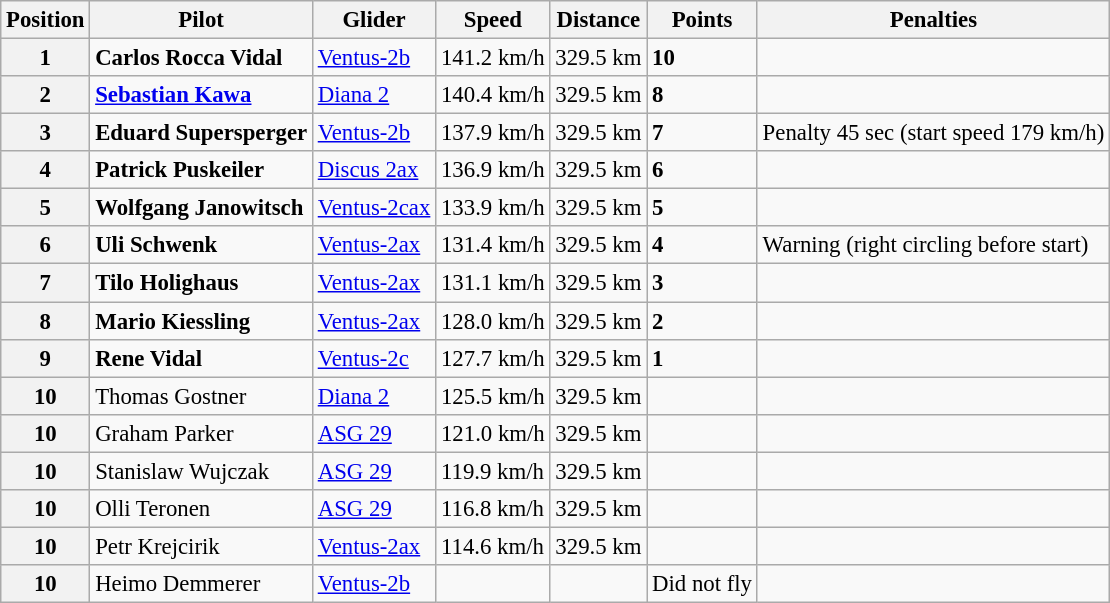<table class="wikitable" style="font-size: 95%;">
<tr>
<th>Position</th>
<th>Pilot</th>
<th>Glider</th>
<th>Speed</th>
<th>Distance</th>
<th>Points</th>
<th>Penalties</th>
</tr>
<tr>
<th>1</th>
<td> <strong>Carlos Rocca Vidal</strong></td>
<td><a href='#'>Ventus-2b</a></td>
<td>141.2 km/h</td>
<td>329.5 km</td>
<td><strong>10</strong></td>
<td></td>
</tr>
<tr>
<th>2</th>
<td> <strong><a href='#'>Sebastian Kawa</a></strong></td>
<td><a href='#'>Diana 2</a></td>
<td>140.4 km/h</td>
<td>329.5 km</td>
<td><strong>8</strong></td>
<td></td>
</tr>
<tr>
<th>3</th>
<td> <strong>Eduard Supersperger</strong></td>
<td><a href='#'>Ventus-2b</a></td>
<td>137.9 km/h</td>
<td>329.5 km</td>
<td><strong>7</strong></td>
<td>Penalty 45 sec (start speed 179 km/h)</td>
</tr>
<tr>
<th>4</th>
<td> <strong>Patrick Puskeiler</strong></td>
<td><a href='#'>Discus 2ax</a></td>
<td>136.9 km/h</td>
<td>329.5 km</td>
<td><strong>6</strong></td>
<td></td>
</tr>
<tr>
<th>5</th>
<td> <strong>Wolfgang Janowitsch</strong></td>
<td><a href='#'>Ventus-2cax</a></td>
<td>133.9 km/h</td>
<td>329.5 km</td>
<td><strong>5</strong></td>
<td></td>
</tr>
<tr>
<th>6</th>
<td> <strong>Uli Schwenk</strong></td>
<td><a href='#'>Ventus-2ax</a></td>
<td>131.4 km/h</td>
<td>329.5 km</td>
<td><strong>4</strong></td>
<td>Warning (right circling before start)</td>
</tr>
<tr>
<th>7</th>
<td> <strong>Tilo Holighaus</strong></td>
<td><a href='#'>Ventus-2ax</a></td>
<td>131.1 km/h</td>
<td>329.5 km</td>
<td><strong>3</strong></td>
<td></td>
</tr>
<tr>
<th>8</th>
<td> <strong>Mario Kiessling</strong></td>
<td><a href='#'>Ventus-2ax</a></td>
<td>128.0 km/h</td>
<td>329.5 km</td>
<td><strong>2</strong></td>
<td></td>
</tr>
<tr>
<th>9</th>
<td> <strong>Rene Vidal</strong></td>
<td><a href='#'>Ventus-2c</a></td>
<td>127.7 km/h</td>
<td>329.5 km</td>
<td><strong>1</strong></td>
<td></td>
</tr>
<tr>
<th>10</th>
<td> Thomas Gostner</td>
<td><a href='#'>Diana 2</a></td>
<td>125.5 km/h</td>
<td>329.5 km</td>
<td></td>
<td></td>
</tr>
<tr>
<th>10</th>
<td> Graham Parker</td>
<td><a href='#'>ASG 29</a></td>
<td>121.0 km/h</td>
<td>329.5 km</td>
<td></td>
<td></td>
</tr>
<tr>
<th>10</th>
<td> Stanislaw Wujczak</td>
<td><a href='#'>ASG 29</a></td>
<td>119.9 km/h</td>
<td>329.5 km</td>
<td></td>
<td></td>
</tr>
<tr>
<th>10</th>
<td> Olli Teronen</td>
<td><a href='#'>ASG 29</a></td>
<td>116.8 km/h</td>
<td>329.5 km</td>
<td></td>
<td></td>
</tr>
<tr>
<th>10</th>
<td> Petr Krejcirik</td>
<td><a href='#'>Ventus-2ax</a></td>
<td>114.6 km/h</td>
<td>329.5 km</td>
<td></td>
<td></td>
</tr>
<tr>
<th>10</th>
<td> Heimo Demmerer</td>
<td><a href='#'>Ventus-2b</a></td>
<td></td>
<td></td>
<td>Did not fly</td>
<td></td>
</tr>
</table>
